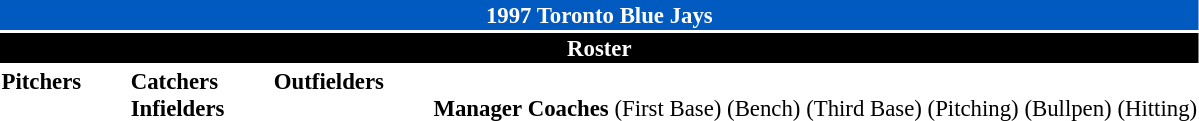<table class="toccolours" style="font-size: 95%;">
<tr>
<th colspan="10" style="background-color: #005ac0; color: #FFFFFF; text-align: center;">1997 Toronto Blue Jays</th>
</tr>
<tr>
<td colspan="10" style="background-color: black; color: white; text-align: center;"><strong>Roster</strong></td>
</tr>
<tr>
<td valign="top"><strong>Pitchers</strong><br>


















</td>
<td width="25px"></td>
<td valign="top"><strong>Catchers</strong><br>



<strong>Infielders</strong>










</td>
<td width="25px"></td>
<td valign="top"><strong>Outfielders</strong><br>







</td>
<td width="25px"></td>
<td valign="top"><br><strong>Manager</strong>


<strong>Coaches</strong>
 (First Base)
 (Bench)
 (Third Base)
 (Pitching)
 (Bullpen)
 (Hitting)</td>
</tr>
</table>
